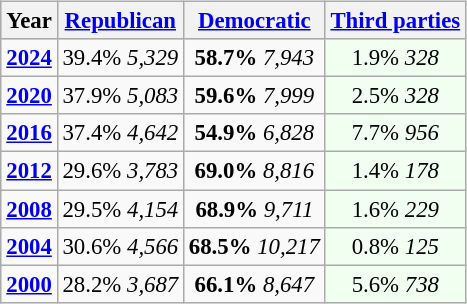<table class="wikitable" style="float:right; font-size:95%;">
<tr bgcolor=lightgrey>
<th>Year</th>
<th><a href='#'>Republican</a></th>
<th><a href='#'>Democratic</a></th>
<th><a href='#'>Third parties</a></th>
</tr>
<tr>
<td style="text-align:center;" ><strong><a href='#'>2024</a></strong></td>
<td style="text-align:center;" >39.4% <em>5,329</em></td>
<td style="text-align:center;" ><strong>58.7%</strong> <em>7,943</em></td>
<td style="text-align:center; background:honeyDew;">1.9% <em>328</em></td>
</tr>
<tr>
<td style="text-align:center;" ><strong><a href='#'>2020</a></strong></td>
<td style="text-align:center;" >37.9% <em>5,083</em></td>
<td style="text-align:center;" ><strong>59.6%</strong> <em>7,999</em></td>
<td style="text-align:center; background:honeyDew;">2.5% <em>328</em></td>
</tr>
<tr>
<td style="text-align:center;" ><strong><a href='#'>2016</a></strong></td>
<td style="text-align:center;" >37.4% <em>4,642</em></td>
<td style="text-align:center;" ><strong>54.9%</strong> <em>6,828</em></td>
<td style="text-align:center; background:honeyDew;">7.7% <em>956</em></td>
</tr>
<tr>
<td style="text-align:center;" ><strong><a href='#'>2012</a></strong></td>
<td style="text-align:center;" >29.6% <em>3,783</em></td>
<td style="text-align:center;" ><strong>69.0%</strong> <em>8,816</em></td>
<td style="text-align:center; background:honeyDew;">1.4% <em>178</em></td>
</tr>
<tr>
<td style="text-align:center;" ><strong><a href='#'>2008</a></strong></td>
<td style="text-align:center;" >29.5% <em>4,154</em></td>
<td style="text-align:center;" ><strong>68.9%</strong> <em>9,711</em></td>
<td style="text-align:center; background:honeyDew;">1.6% <em>229</em></td>
</tr>
<tr>
<td style="text-align:center;" ><strong><a href='#'>2004</a></strong></td>
<td style="text-align:center;" >30.6% <em>4,566</em></td>
<td style="text-align:center;" ><strong>68.5%</strong> <em>10,217</em></td>
<td style="text-align:center; background:honeyDew;">0.8% <em>125</em></td>
</tr>
<tr>
<td style="text-align:center;" ><strong><a href='#'>2000</a></strong></td>
<td style="text-align:center;" >28.2% <em>3,687</em></td>
<td style="text-align:center;" ><strong>66.1%</strong> <em>8,647</em></td>
<td style="text-align:center; background:honeyDew;">5.6% <em>738</em></td>
</tr>
</table>
